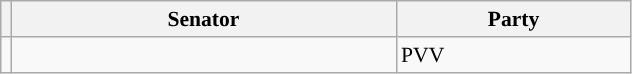<table class="sortable wikitable" style="text-align:left; font-size:90%;">
<tr>
<th></th>
<th width="250">Senator</th>
<th width="150">Party</th>
</tr>
<tr>
<td></td>
<td></td>
<td>PVV</td>
</tr>
</table>
